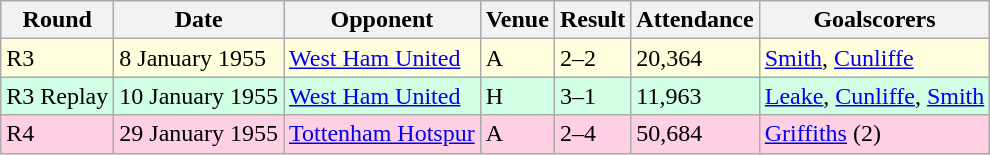<table class="wikitable">
<tr>
<th>Round</th>
<th>Date</th>
<th>Opponent</th>
<th>Venue</th>
<th>Result</th>
<th>Attendance</th>
<th>Goalscorers</th>
</tr>
<tr style="background-color: #ffffdd;">
<td>R3</td>
<td>8 January 1955</td>
<td><a href='#'>West Ham United</a></td>
<td>A</td>
<td>2–2</td>
<td>20,364</td>
<td><a href='#'>Smith</a>, <a href='#'>Cunliffe</a></td>
</tr>
<tr style="background-color: #d0ffe3;">
<td>R3 Replay</td>
<td>10 January 1955</td>
<td><a href='#'>West Ham United</a></td>
<td>H</td>
<td>3–1</td>
<td>11,963</td>
<td><a href='#'>Leake</a>, <a href='#'>Cunliffe</a>, <a href='#'>Smith</a></td>
</tr>
<tr style="background-color: #ffd0e3;">
<td>R4</td>
<td>29 January 1955</td>
<td><a href='#'>Tottenham Hotspur</a></td>
<td>A</td>
<td>2–4</td>
<td>50,684</td>
<td><a href='#'>Griffiths</a> (2)</td>
</tr>
</table>
